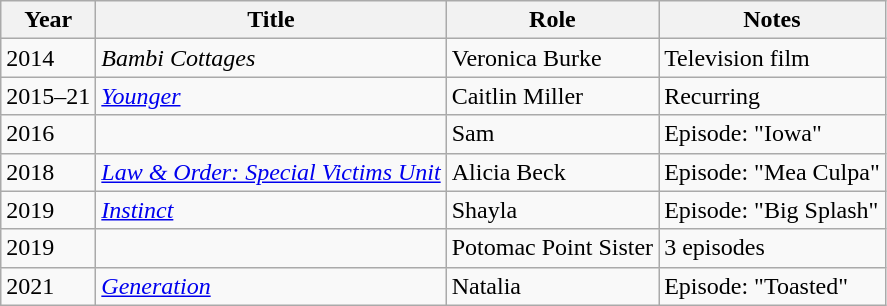<table class="wikitable sortable">
<tr>
<th>Year</th>
<th>Title</th>
<th>Role</th>
<th>Notes</th>
</tr>
<tr>
<td>2014</td>
<td><em>Bambi Cottages</em></td>
<td>Veronica Burke</td>
<td>Television film</td>
</tr>
<tr>
<td>2015–21</td>
<td><em><a href='#'>Younger</a></em></td>
<td>Caitlin Miller</td>
<td>Recurring</td>
</tr>
<tr>
<td>2016</td>
<td><em></em></td>
<td>Sam</td>
<td>Episode: "Iowa"</td>
</tr>
<tr>
<td>2018</td>
<td><em><a href='#'>Law & Order: Special Victims Unit</a></em></td>
<td>Alicia Beck</td>
<td>Episode: "Mea Culpa"</td>
</tr>
<tr>
<td>2019</td>
<td><em><a href='#'>Instinct</a></em></td>
<td>Shayla</td>
<td>Episode: "Big Splash"</td>
</tr>
<tr>
<td>2019</td>
<td><em></em></td>
<td>Potomac Point Sister</td>
<td>3 episodes</td>
</tr>
<tr>
<td>2021</td>
<td><em><a href='#'>Generation</a></em></td>
<td>Natalia</td>
<td>Episode: "Toasted"</td>
</tr>
</table>
